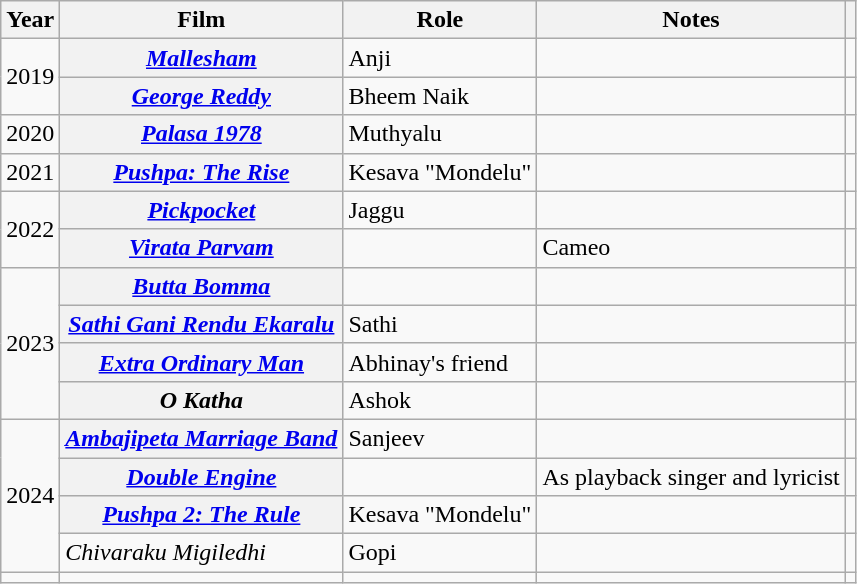<table class="wikitable plainrowheaders sortable">
<tr>
<th>Year</th>
<th>Film</th>
<th>Role</th>
<th>Notes</th>
<th scope="col" class="unsortable"  ></th>
</tr>
<tr>
<td rowspan="2">2019</td>
<th scope="row"><em><a href='#'>Mallesham</a></em></th>
<td>Anji</td>
<td></td>
<td></td>
</tr>
<tr>
<th scope="row"><a href='#'><em>George Reddy</em></a></th>
<td>Bheem Naik</td>
<td></td>
<td></td>
</tr>
<tr>
<td>2020</td>
<th scope="row"><em><a href='#'>Palasa 1978</a></em></th>
<td>Muthyalu</td>
<td></td>
<td></td>
</tr>
<tr>
<td>2021</td>
<th scope="row"><em><a href='#'>Pushpa: The Rise</a></em></th>
<td>Kesava "Mondelu"</td>
<td></td>
<td></td>
</tr>
<tr>
<td rowspan="2">2022</td>
<th scope="row"><em><a href='#'>Pickpocket</a></em></th>
<td>Jaggu</td>
<td></td>
<td></td>
</tr>
<tr>
<th scope="row"><em><a href='#'>Virata Parvam</a></em></th>
<td></td>
<td>Cameo</td>
<td></td>
</tr>
<tr>
<td rowspan="4">2023</td>
<th scope="row"><em><a href='#'>Butta Bomma</a></em></th>
<td></td>
<td></td>
<td></td>
</tr>
<tr>
<th scope="row"><em><a href='#'>Sathi Gani Rendu Ekaralu</a></em></th>
<td>Sathi</td>
<td></td>
<td></td>
</tr>
<tr>
<th scope="row"><em><a href='#'>Extra Ordinary Man</a></em></th>
<td>Abhinay's friend</td>
<td></td>
<td></td>
</tr>
<tr>
<th scope="row"><em>O Katha</em></th>
<td>Ashok</td>
<td></td>
<td></td>
</tr>
<tr>
<td rowspan="4">2024</td>
<th scope="row"><em><a href='#'>Ambajipeta Marriage Band</a></em></th>
<td>Sanjeev</td>
<td></td>
<td></td>
</tr>
<tr>
<th scope="row"><em><a href='#'>Double Engine</a></em></th>
<td></td>
<td>As playback singer and lyricist</td>
<td></td>
</tr>
<tr>
<th scope="row"><em><a href='#'>Pushpa 2: The Rule</a></em></th>
<td>Kesava "Mondelu"</td>
<td></td>
<td></td>
</tr>
<tr>
<td><em>Chivaraku Migiledhi</em></td>
<td>Gopi</td>
<td></td>
<td></td>
</tr>
<tr>
<td></td>
<td></td>
<td></td>
<td></td>
<td></td>
</tr>
</table>
